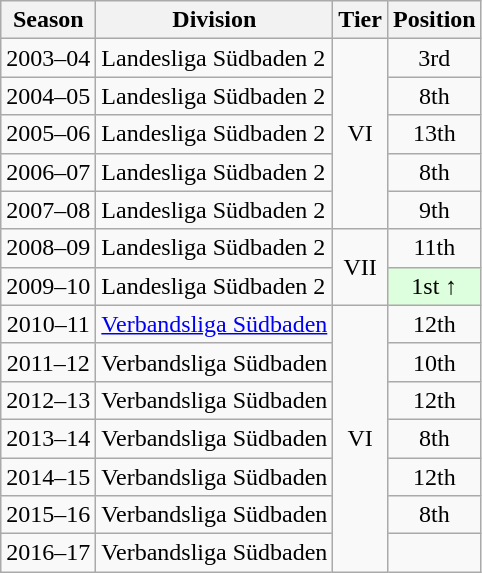<table class="wikitable">
<tr>
<th>Season</th>
<th>Division</th>
<th>Tier</th>
<th>Position</th>
</tr>
<tr align="center">
<td>2003–04</td>
<td align="left">Landesliga Südbaden 2</td>
<td rowspan=5>VI</td>
<td>3rd</td>
</tr>
<tr align="center">
<td>2004–05</td>
<td align="left">Landesliga Südbaden 2</td>
<td>8th</td>
</tr>
<tr align="center">
<td>2005–06</td>
<td align="left">Landesliga Südbaden 2</td>
<td>13th</td>
</tr>
<tr align="center">
<td>2006–07</td>
<td align="left">Landesliga Südbaden 2</td>
<td>8th</td>
</tr>
<tr align="center">
<td>2007–08</td>
<td align="left">Landesliga Südbaden 2</td>
<td>9th</td>
</tr>
<tr align="center">
<td>2008–09</td>
<td align="left">Landesliga Südbaden 2</td>
<td rowspan=2>VII</td>
<td>11th</td>
</tr>
<tr align="center">
<td>2009–10</td>
<td align="left">Landesliga Südbaden 2</td>
<td style="background:#ddffdd">1st ↑</td>
</tr>
<tr align="center">
<td>2010–11</td>
<td align="left"><a href='#'>Verbandsliga Südbaden</a></td>
<td rowspan=7>VI</td>
<td>12th</td>
</tr>
<tr align="center">
<td>2011–12</td>
<td align="left">Verbandsliga Südbaden</td>
<td>10th</td>
</tr>
<tr align="center">
<td>2012–13</td>
<td align="left">Verbandsliga Südbaden</td>
<td>12th</td>
</tr>
<tr align="center">
<td>2013–14</td>
<td align="left">Verbandsliga Südbaden</td>
<td>8th</td>
</tr>
<tr align="center">
<td>2014–15</td>
<td align="left">Verbandsliga Südbaden</td>
<td>12th</td>
</tr>
<tr align="center">
<td>2015–16</td>
<td align="left">Verbandsliga Südbaden</td>
<td>8th</td>
</tr>
<tr align="center">
<td>2016–17</td>
<td align="left">Verbandsliga Südbaden</td>
<td></td>
</tr>
</table>
